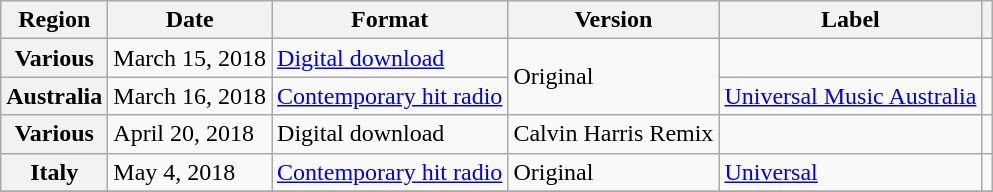<table class="wikitable plainrowheaders">
<tr>
<th scope="col">Region</th>
<th scope="col">Date</th>
<th scope="col">Format</th>
<th scope="col">Version</th>
<th scope="col">Label</th>
<th scope="col"></th>
</tr>
<tr>
<th scope="row">Various</th>
<td>March 15, 2018</td>
<td><a href='#'>Digital download</a></td>
<td rowspan="2">Original</td>
<td></td>
<td align="center"></td>
</tr>
<tr>
<th scope="row">Australia</th>
<td>March 16, 2018</td>
<td><a href='#'>Contemporary hit radio</a></td>
<td><a href='#'>Universal Music Australia</a></td>
<td align="center"></td>
</tr>
<tr>
<th scope="row">Various</th>
<td>April 20, 2018</td>
<td>Digital download</td>
<td>Calvin Harris Remix</td>
<td></td>
<td align="center"></td>
</tr>
<tr>
<th scope="row">Italy</th>
<td>May 4, 2018</td>
<td><a href='#'>Contemporary hit radio</a></td>
<td>Original</td>
<td><a href='#'>Universal</a></td>
<td align="center"></td>
</tr>
<tr>
</tr>
</table>
